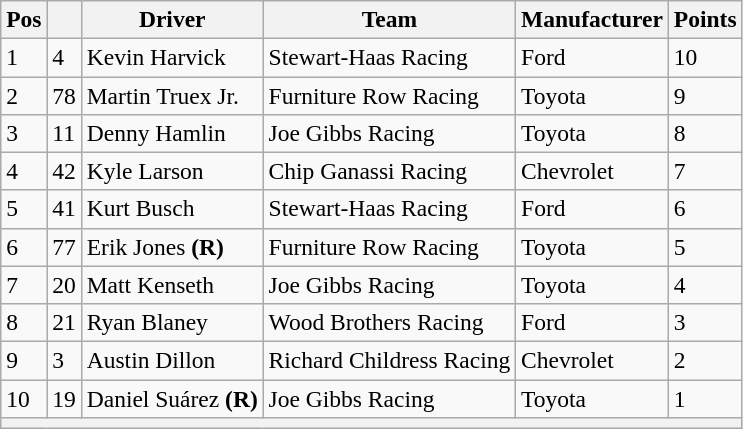<table class="wikitable" style="font-size:98%">
<tr>
<th>Pos</th>
<th></th>
<th>Driver</th>
<th>Team</th>
<th>Manufacturer</th>
<th>Points</th>
</tr>
<tr>
<td>1</td>
<td>4</td>
<td>Kevin Harvick</td>
<td>Stewart-Haas Racing</td>
<td>Ford</td>
<td>10</td>
</tr>
<tr>
<td>2</td>
<td>78</td>
<td>Martin Truex Jr.</td>
<td>Furniture Row Racing</td>
<td>Toyota</td>
<td>9</td>
</tr>
<tr>
<td>3</td>
<td>11</td>
<td>Denny Hamlin</td>
<td>Joe Gibbs Racing</td>
<td>Toyota</td>
<td>8</td>
</tr>
<tr>
<td>4</td>
<td>42</td>
<td>Kyle Larson</td>
<td>Chip Ganassi Racing</td>
<td>Chevrolet</td>
<td>7</td>
</tr>
<tr>
<td>5</td>
<td>41</td>
<td>Kurt Busch</td>
<td>Stewart-Haas Racing</td>
<td>Ford</td>
<td>6</td>
</tr>
<tr>
<td>6</td>
<td>77</td>
<td>Erik Jones <strong>(R)</strong></td>
<td>Furniture Row Racing</td>
<td>Toyota</td>
<td>5</td>
</tr>
<tr>
<td>7</td>
<td>20</td>
<td>Matt Kenseth</td>
<td>Joe Gibbs Racing</td>
<td>Toyota</td>
<td>4</td>
</tr>
<tr>
<td>8</td>
<td>21</td>
<td>Ryan Blaney</td>
<td>Wood Brothers Racing</td>
<td>Ford</td>
<td>3</td>
</tr>
<tr>
<td>9</td>
<td>3</td>
<td>Austin Dillon</td>
<td>Richard Childress Racing</td>
<td>Chevrolet</td>
<td>2</td>
</tr>
<tr>
<td>10</td>
<td>19</td>
<td>Daniel Suárez <strong>(R)</strong></td>
<td>Joe Gibbs Racing</td>
<td>Toyota</td>
<td>1</td>
</tr>
<tr>
<th colspan="6"></th>
</tr>
</table>
